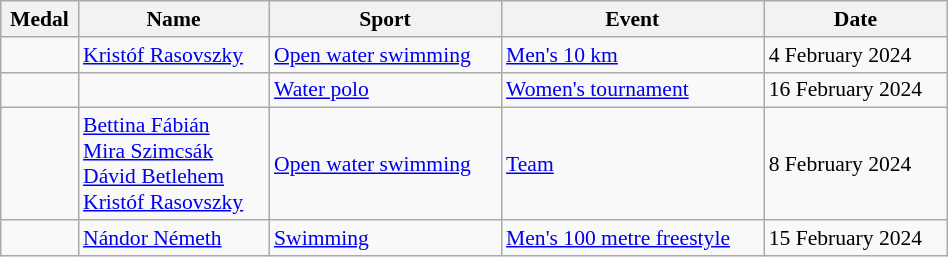<table class="wikitable sortable" style="font-size:90%; width:50%;">
<tr>
<th>Medal</th>
<th>Name</th>
<th>Sport</th>
<th>Event</th>
<th>Date</th>
</tr>
<tr>
<td></td>
<td><a href='#'>Kristóf Rasovszky</a></td>
<td><a href='#'>Open water swimming</a></td>
<td><a href='#'>Men's 10 km</a></td>
<td>4 February 2024</td>
</tr>
<tr>
<td></td>
<td><br></td>
<td><a href='#'>Water polo</a></td>
<td><a href='#'>Women's tournament</a></td>
<td>16 February 2024</td>
</tr>
<tr>
<td></td>
<td><a href='#'>Bettina Fábián</a><br><a href='#'>Mira Szimcsák</a><br><a href='#'>Dávid Betlehem</a><br><a href='#'>Kristóf Rasovszky</a></td>
<td><a href='#'>Open water swimming</a></td>
<td><a href='#'>Team</a></td>
<td>8 February 2024</td>
</tr>
<tr>
<td></td>
<td><a href='#'>Nándor Németh</a></td>
<td><a href='#'>Swimming</a></td>
<td><a href='#'>Men's 100 metre freestyle</a></td>
<td>15 February 2024</td>
</tr>
</table>
